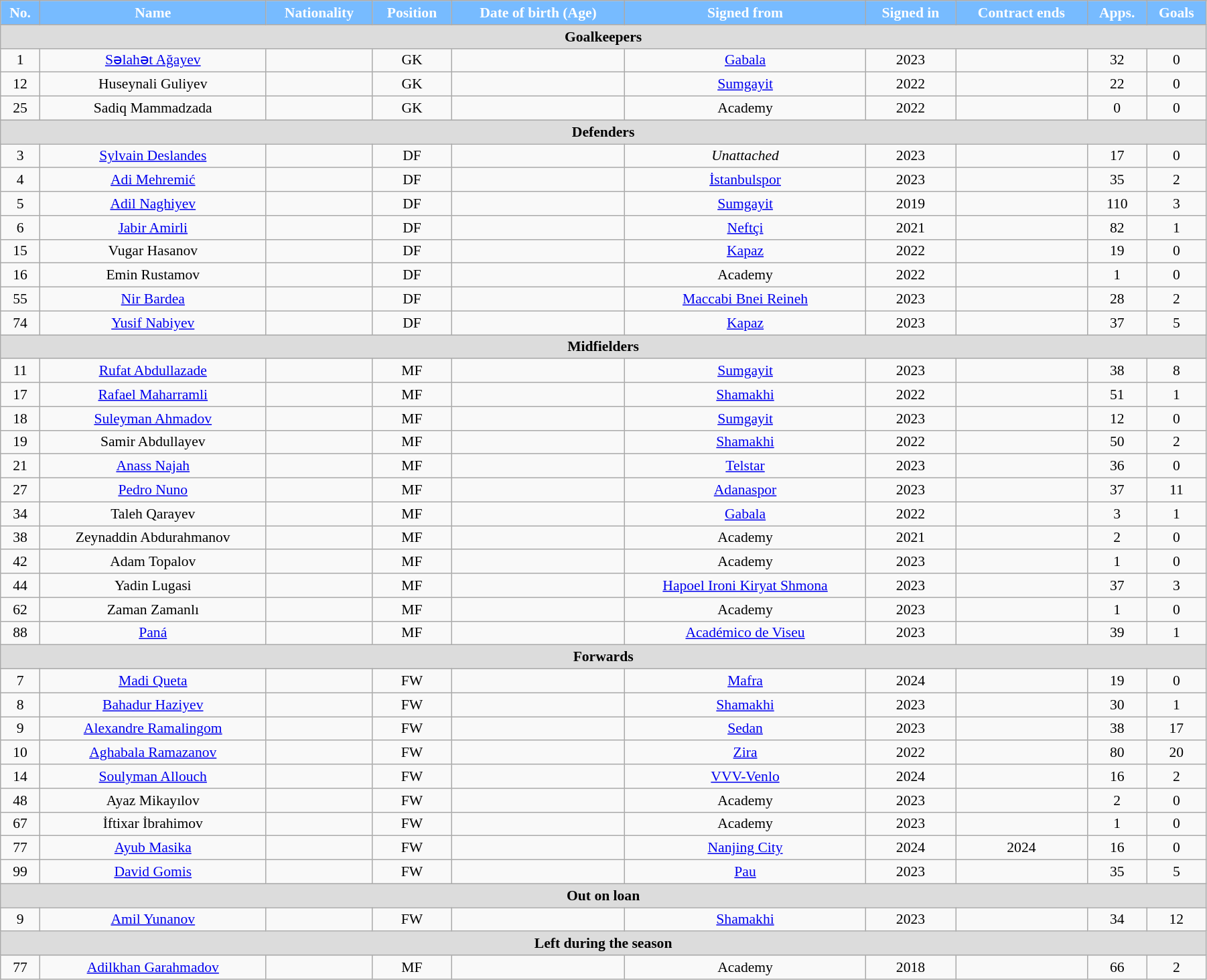<table class="wikitable"  style="text-align:center; font-size:90%; width:95%;">
<tr>
<th style="background:#77BBFF; color:#FFFFFF; text-align:center;">No.</th>
<th style="background:#77BBFF; color:#FFFFFF; text-align:center;">Name</th>
<th style="background:#77BBFF; color:#FFFFFF; text-align:center;">Nationality</th>
<th style="background:#77BBFF; color:#FFFFFF; text-align:center;">Position</th>
<th style="background:#77BBFF; color:#FFFFFF; text-align:center;">Date of birth (Age)</th>
<th style="background:#77BBFF; color:#FFFFFF; text-align:center;">Signed from</th>
<th style="background:#77BBFF; color:#FFFFFF; text-align:center;">Signed in</th>
<th style="background:#77BBFF; color:#FFFFFF; text-align:center;">Contract ends</th>
<th style="background:#77BBFF; color:#FFFFFF; text-align:center;">Apps.</th>
<th style="background:#77BBFF; color:#FFFFFF; text-align:center;">Goals</th>
</tr>
<tr>
<th colspan="11"  style="background:#dcdcdc; text-align:center;">Goalkeepers</th>
</tr>
<tr>
<td>1</td>
<td><a href='#'>Səlahət Ağayev</a></td>
<td></td>
<td>GK</td>
<td></td>
<td><a href='#'>Gabala</a></td>
<td>2023</td>
<td></td>
<td>32</td>
<td>0</td>
</tr>
<tr>
<td>12</td>
<td>Huseynali Guliyev</td>
<td></td>
<td>GK</td>
<td></td>
<td><a href='#'>Sumgayit</a></td>
<td>2022</td>
<td></td>
<td>22</td>
<td>0</td>
</tr>
<tr>
<td>25</td>
<td>Sadiq Mammadzada</td>
<td></td>
<td>GK</td>
<td></td>
<td>Academy</td>
<td>2022</td>
<td></td>
<td>0</td>
<td>0</td>
</tr>
<tr>
<th colspan="11"  style="background:#dcdcdc; text-align:center;">Defenders</th>
</tr>
<tr>
<td>3</td>
<td><a href='#'>Sylvain Deslandes</a></td>
<td></td>
<td>DF</td>
<td></td>
<td><em>Unattached</em></td>
<td>2023</td>
<td></td>
<td>17</td>
<td>0</td>
</tr>
<tr>
<td>4</td>
<td><a href='#'>Adi Mehremić</a></td>
<td></td>
<td>DF</td>
<td></td>
<td><a href='#'>İstanbulspor</a></td>
<td>2023</td>
<td></td>
<td>35</td>
<td>2</td>
</tr>
<tr>
<td>5</td>
<td><a href='#'>Adil Naghiyev</a></td>
<td></td>
<td>DF</td>
<td></td>
<td><a href='#'>Sumgayit</a></td>
<td>2019</td>
<td></td>
<td>110</td>
<td>3</td>
</tr>
<tr>
<td>6</td>
<td><a href='#'>Jabir Amirli</a></td>
<td></td>
<td>DF</td>
<td></td>
<td><a href='#'>Neftçi</a></td>
<td>2021</td>
<td></td>
<td>82</td>
<td>1</td>
</tr>
<tr>
<td>15</td>
<td>Vugar Hasanov</td>
<td></td>
<td>DF</td>
<td></td>
<td><a href='#'>Kapaz</a></td>
<td>2022</td>
<td></td>
<td>19</td>
<td>0</td>
</tr>
<tr>
<td>16</td>
<td>Emin Rustamov</td>
<td></td>
<td>DF</td>
<td></td>
<td>Academy</td>
<td>2022</td>
<td></td>
<td>1</td>
<td>0</td>
</tr>
<tr>
<td>55</td>
<td><a href='#'>Nir Bardea</a></td>
<td></td>
<td>DF</td>
<td></td>
<td><a href='#'>Maccabi Bnei Reineh</a></td>
<td>2023</td>
<td></td>
<td>28</td>
<td>2</td>
</tr>
<tr>
<td>74</td>
<td><a href='#'>Yusif Nabiyev</a></td>
<td></td>
<td>DF</td>
<td></td>
<td><a href='#'>Kapaz</a></td>
<td>2023</td>
<td></td>
<td>37</td>
<td>5</td>
</tr>
<tr>
<th colspan="11"  style="background:#dcdcdc; text-align:center;">Midfielders</th>
</tr>
<tr>
<td>11</td>
<td><a href='#'>Rufat Abdullazade</a></td>
<td></td>
<td>MF</td>
<td></td>
<td><a href='#'>Sumgayit</a></td>
<td>2023</td>
<td></td>
<td>38</td>
<td>8</td>
</tr>
<tr>
<td>17</td>
<td><a href='#'>Rafael Maharramli</a></td>
<td></td>
<td>MF</td>
<td></td>
<td><a href='#'>Shamakhi</a></td>
<td>2022</td>
<td></td>
<td>51</td>
<td>1</td>
</tr>
<tr>
<td>18</td>
<td><a href='#'>Suleyman Ahmadov</a></td>
<td></td>
<td>MF</td>
<td></td>
<td><a href='#'>Sumgayit</a></td>
<td>2023</td>
<td></td>
<td>12</td>
<td>0</td>
</tr>
<tr>
<td>19</td>
<td>Samir Abdullayev</td>
<td></td>
<td>MF</td>
<td></td>
<td><a href='#'>Shamakhi</a></td>
<td>2022</td>
<td></td>
<td>50</td>
<td>2</td>
</tr>
<tr>
<td>21</td>
<td><a href='#'>Anass Najah</a></td>
<td></td>
<td>MF</td>
<td></td>
<td><a href='#'>Telstar</a></td>
<td>2023</td>
<td></td>
<td>36</td>
<td>0</td>
</tr>
<tr>
<td>27</td>
<td><a href='#'>Pedro Nuno</a></td>
<td></td>
<td>MF</td>
<td></td>
<td><a href='#'>Adanaspor</a></td>
<td>2023</td>
<td></td>
<td>37</td>
<td>11</td>
</tr>
<tr>
<td>34</td>
<td>Taleh Qarayev</td>
<td></td>
<td>MF</td>
<td></td>
<td><a href='#'>Gabala</a></td>
<td>2022</td>
<td></td>
<td>3</td>
<td>1</td>
</tr>
<tr>
<td>38</td>
<td>Zeynaddin Abdurahmanov</td>
<td></td>
<td>MF</td>
<td></td>
<td>Academy</td>
<td>2021</td>
<td></td>
<td>2</td>
<td>0</td>
</tr>
<tr>
<td>42</td>
<td>Adam Topalov</td>
<td></td>
<td>MF</td>
<td></td>
<td>Academy</td>
<td>2023</td>
<td></td>
<td>1</td>
<td>0</td>
</tr>
<tr>
<td>44</td>
<td>Yadin Lugasi</td>
<td></td>
<td>MF</td>
<td></td>
<td><a href='#'>Hapoel Ironi Kiryat Shmona</a></td>
<td>2023</td>
<td></td>
<td>37</td>
<td>3</td>
</tr>
<tr>
<td>62</td>
<td>Zaman Zamanlı</td>
<td></td>
<td>MF</td>
<td></td>
<td>Academy</td>
<td>2023</td>
<td></td>
<td>1</td>
<td>0</td>
</tr>
<tr>
<td>88</td>
<td><a href='#'>Paná</a></td>
<td></td>
<td>MF</td>
<td></td>
<td><a href='#'>Académico de Viseu</a></td>
<td>2023</td>
<td></td>
<td>39</td>
<td>1</td>
</tr>
<tr>
<th colspan="11"  style="background:#dcdcdc; text-align:center;">Forwards</th>
</tr>
<tr>
<td>7</td>
<td><a href='#'>Madi Queta</a></td>
<td></td>
<td>FW</td>
<td></td>
<td><a href='#'>Mafra</a></td>
<td>2024</td>
<td></td>
<td>19</td>
<td>0</td>
</tr>
<tr>
<td>8</td>
<td><a href='#'>Bahadur Haziyev</a></td>
<td></td>
<td>FW</td>
<td></td>
<td><a href='#'>Shamakhi</a></td>
<td>2023</td>
<td></td>
<td>30</td>
<td>1</td>
</tr>
<tr>
<td>9</td>
<td><a href='#'>Alexandre Ramalingom</a></td>
<td></td>
<td>FW</td>
<td></td>
<td><a href='#'>Sedan</a></td>
<td>2023</td>
<td></td>
<td>38</td>
<td>17</td>
</tr>
<tr>
<td>10</td>
<td><a href='#'>Aghabala Ramazanov</a></td>
<td></td>
<td>FW</td>
<td></td>
<td><a href='#'>Zira</a></td>
<td>2022</td>
<td></td>
<td>80</td>
<td>20</td>
</tr>
<tr>
<td>14</td>
<td><a href='#'>Soulyman Allouch</a></td>
<td></td>
<td>FW</td>
<td></td>
<td><a href='#'>VVV-Venlo</a></td>
<td>2024</td>
<td></td>
<td>16</td>
<td>2</td>
</tr>
<tr>
<td>48</td>
<td>Ayaz Mikayılov</td>
<td></td>
<td>FW</td>
<td></td>
<td>Academy</td>
<td>2023</td>
<td></td>
<td>2</td>
<td>0</td>
</tr>
<tr>
<td>67</td>
<td>İftixar İbrahimov</td>
<td></td>
<td>FW</td>
<td></td>
<td>Academy</td>
<td>2023</td>
<td></td>
<td>1</td>
<td>0</td>
</tr>
<tr>
<td>77</td>
<td><a href='#'>Ayub Masika</a></td>
<td></td>
<td>FW</td>
<td></td>
<td><a href='#'>Nanjing City</a></td>
<td>2024</td>
<td>2024</td>
<td>16</td>
<td>0</td>
</tr>
<tr>
<td>99</td>
<td><a href='#'>David Gomis</a></td>
<td></td>
<td>FW</td>
<td></td>
<td><a href='#'>Pau</a></td>
<td>2023</td>
<td></td>
<td>35</td>
<td>5</td>
</tr>
<tr>
<th colspan="11"  style="background:#dcdcdc; text-align:center;">Out on loan</th>
</tr>
<tr>
<td>9</td>
<td><a href='#'>Amil Yunanov</a></td>
<td></td>
<td>FW</td>
<td></td>
<td><a href='#'>Shamakhi</a></td>
<td>2023</td>
<td></td>
<td>34</td>
<td>12</td>
</tr>
<tr>
<th colspan="11"  style="background:#dcdcdc; text-align:center;">Left during the season</th>
</tr>
<tr>
<td>77</td>
<td><a href='#'>Adilkhan Garahmadov</a></td>
<td></td>
<td>MF</td>
<td></td>
<td>Academy</td>
<td>2018</td>
<td></td>
<td>66</td>
<td>2</td>
</tr>
</table>
